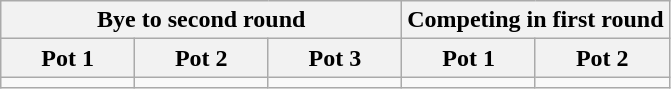<table class="wikitable">
<tr>
<th colspan="3">Bye to second round</th>
<th colspan="2">Competing in first round</th>
</tr>
<tr>
<th style="width:20%">Pot 1</th>
<th style="width:20%">Pot 2</th>
<th style="width:20%">Pot 3</th>
<th style="width:20%">Pot 1</th>
<th style="width:20%">Pot 2</th>
</tr>
<tr style="vertical-align:top">
<td></td>
<td></td>
<td></td>
<td></td>
<td></td>
</tr>
</table>
